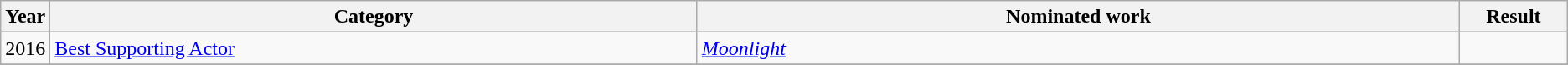<table class=wikitable>
<tr>
<th scope="col" style="width:1em;">Year</th>
<th scope="col" style="width:33em;">Category</th>
<th scope="col" style="width:39em;">Nominated work</th>
<th scope="col" style="width:5em;">Result</th>
</tr>
<tr>
<td>2016</td>
<td><a href='#'>Best Supporting Actor</a></td>
<td><em><a href='#'>Moonlight</a></em></td>
<td></td>
</tr>
<tr>
</tr>
</table>
